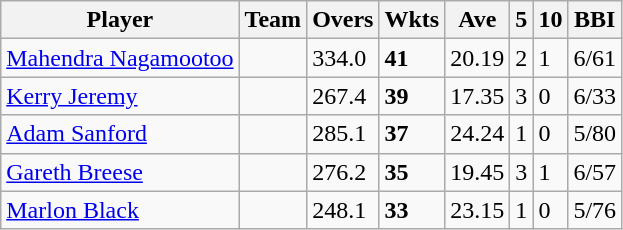<table class="wikitable">
<tr>
<th>Player</th>
<th>Team</th>
<th>Overs</th>
<th>Wkts</th>
<th>Ave</th>
<th>5</th>
<th>10</th>
<th>BBI</th>
</tr>
<tr>
<td><a href='#'>Mahendra Nagamootoo</a></td>
<td></td>
<td>334.0</td>
<td><strong>41</strong></td>
<td>20.19</td>
<td>2</td>
<td>1</td>
<td>6/61</td>
</tr>
<tr>
<td><a href='#'>Kerry Jeremy</a></td>
<td></td>
<td>267.4</td>
<td><strong>39</strong></td>
<td>17.35</td>
<td>3</td>
<td>0</td>
<td>6/33</td>
</tr>
<tr>
<td><a href='#'>Adam Sanford</a></td>
<td></td>
<td>285.1</td>
<td><strong>37</strong></td>
<td>24.24</td>
<td>1</td>
<td>0</td>
<td>5/80</td>
</tr>
<tr>
<td><a href='#'>Gareth Breese</a></td>
<td></td>
<td>276.2</td>
<td><strong>35</strong></td>
<td>19.45</td>
<td>3</td>
<td>1</td>
<td>6/57</td>
</tr>
<tr>
<td><a href='#'>Marlon Black</a></td>
<td></td>
<td>248.1</td>
<td><strong>33</strong></td>
<td>23.15</td>
<td>1</td>
<td>0</td>
<td>5/76</td>
</tr>
</table>
